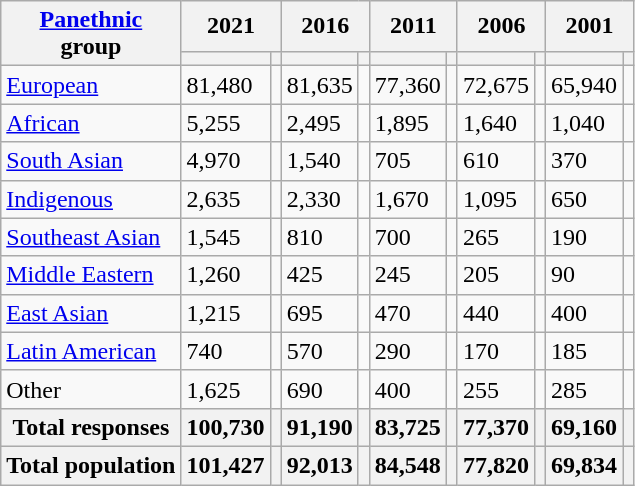<table class="wikitable collapsible sortable">
<tr>
<th rowspan="2"><a href='#'>Panethnic</a><br>group</th>
<th colspan="2">2021</th>
<th colspan="2">2016</th>
<th colspan="2">2011</th>
<th colspan="2">2006</th>
<th colspan="2">2001</th>
</tr>
<tr>
<th><a href='#'></a></th>
<th></th>
<th></th>
<th></th>
<th></th>
<th></th>
<th></th>
<th></th>
<th></th>
<th></th>
</tr>
<tr>
<td><a href='#'>European</a></td>
<td>81,480</td>
<td></td>
<td>81,635</td>
<td></td>
<td>77,360</td>
<td></td>
<td>72,675</td>
<td></td>
<td>65,940</td>
<td></td>
</tr>
<tr>
<td><a href='#'>African</a></td>
<td>5,255</td>
<td></td>
<td>2,495</td>
<td></td>
<td>1,895</td>
<td></td>
<td>1,640</td>
<td></td>
<td>1,040</td>
<td></td>
</tr>
<tr>
<td><a href='#'>South Asian</a></td>
<td>4,970</td>
<td></td>
<td>1,540</td>
<td></td>
<td>705</td>
<td></td>
<td>610</td>
<td></td>
<td>370</td>
<td></td>
</tr>
<tr>
<td><a href='#'>Indigenous</a></td>
<td>2,635</td>
<td></td>
<td>2,330</td>
<td></td>
<td>1,670</td>
<td></td>
<td>1,095</td>
<td></td>
<td>650</td>
<td></td>
</tr>
<tr>
<td><a href='#'>Southeast Asian</a></td>
<td>1,545</td>
<td></td>
<td>810</td>
<td></td>
<td>700</td>
<td></td>
<td>265</td>
<td></td>
<td>190</td>
<td></td>
</tr>
<tr>
<td><a href='#'>Middle Eastern</a></td>
<td>1,260</td>
<td></td>
<td>425</td>
<td></td>
<td>245</td>
<td></td>
<td>205</td>
<td></td>
<td>90</td>
<td></td>
</tr>
<tr>
<td><a href='#'>East Asian</a></td>
<td>1,215</td>
<td></td>
<td>695</td>
<td></td>
<td>470</td>
<td></td>
<td>440</td>
<td></td>
<td>400</td>
<td></td>
</tr>
<tr>
<td><a href='#'>Latin American</a></td>
<td>740</td>
<td></td>
<td>570</td>
<td></td>
<td>290</td>
<td></td>
<td>170</td>
<td></td>
<td>185</td>
<td></td>
</tr>
<tr>
<td>Other</td>
<td>1,625</td>
<td></td>
<td>690</td>
<td></td>
<td>400</td>
<td></td>
<td>255</td>
<td></td>
<td>285</td>
<td></td>
</tr>
<tr>
<th>Total responses</th>
<th>100,730</th>
<th></th>
<th>91,190</th>
<th></th>
<th>83,725</th>
<th></th>
<th>77,370</th>
<th></th>
<th>69,160</th>
<th></th>
</tr>
<tr>
<th>Total population</th>
<th>101,427</th>
<th></th>
<th>92,013</th>
<th></th>
<th>84,548</th>
<th></th>
<th>77,820</th>
<th></th>
<th>69,834</th>
<th></th>
</tr>
</table>
